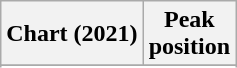<table class="wikitable sortable plainrowheaders">
<tr>
<th>Chart (2021)</th>
<th>Peak<br>position</th>
</tr>
<tr>
</tr>
<tr>
</tr>
<tr>
</tr>
<tr>
</tr>
</table>
